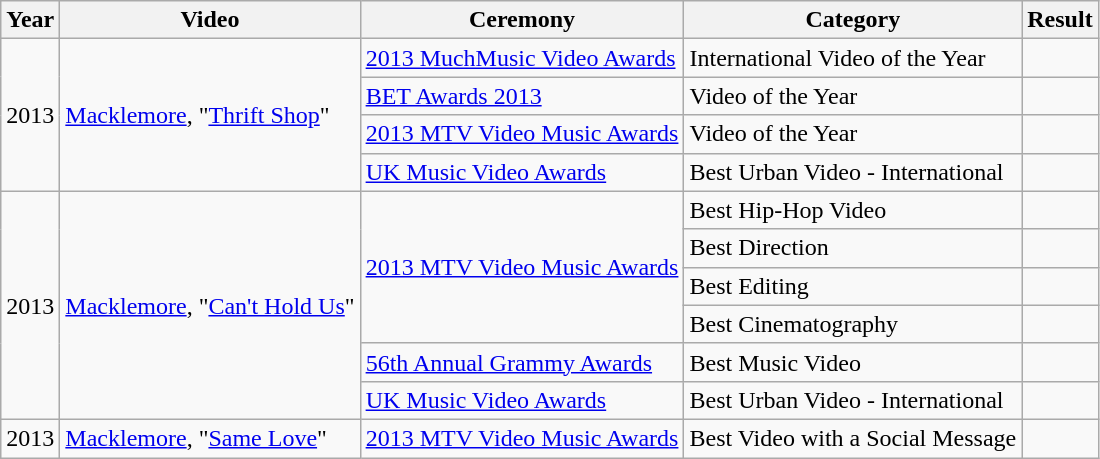<table class="wikitable">
<tr>
<th>Year</th>
<th>Video</th>
<th>Ceremony</th>
<th>Category</th>
<th>Result</th>
</tr>
<tr>
<td rowspan="4">2013</td>
<td rowspan="4"><a href='#'>Macklemore</a>, "<a href='#'>Thrift Shop</a>"</td>
<td><a href='#'>2013 MuchMusic Video Awards</a></td>
<td>International Video of the Year</td>
<td></td>
</tr>
<tr>
<td><a href='#'>BET Awards 2013</a></td>
<td>Video of the Year</td>
<td></td>
</tr>
<tr>
<td><a href='#'>2013 MTV Video Music Awards</a></td>
<td>Video of the Year</td>
<td></td>
</tr>
<tr>
<td><a href='#'>UK Music Video Awards</a></td>
<td>Best Urban Video - International</td>
<td></td>
</tr>
<tr>
<td rowspan="6">2013</td>
<td rowspan="6"><a href='#'>Macklemore</a>, "<a href='#'>Can't Hold Us</a>"</td>
<td rowspan="4"><a href='#'>2013 MTV Video Music Awards</a></td>
<td>Best Hip-Hop Video</td>
<td></td>
</tr>
<tr>
<td>Best Direction</td>
<td></td>
</tr>
<tr>
<td>Best Editing</td>
<td></td>
</tr>
<tr>
<td>Best Cinematography</td>
<td></td>
</tr>
<tr>
<td><a href='#'>56th Annual Grammy Awards</a></td>
<td>Best Music Video</td>
<td></td>
</tr>
<tr>
<td><a href='#'>UK Music Video Awards</a></td>
<td>Best Urban Video - International</td>
<td></td>
</tr>
<tr>
<td>2013</td>
<td><a href='#'>Macklemore</a>, "<a href='#'>Same Love</a>"</td>
<td rowspan="4"><a href='#'>2013 MTV Video Music Awards</a></td>
<td>Best Video with a Social Message</td>
<td></td>
</tr>
</table>
